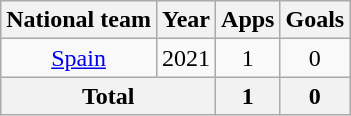<table class="wikitable" style="text-align: center;">
<tr>
<th>National team</th>
<th>Year</th>
<th>Apps</th>
<th>Goals</th>
</tr>
<tr>
<td rowspan="1"><a href='#'>Spain</a></td>
<td>2021</td>
<td>1</td>
<td>0</td>
</tr>
<tr>
<th colspan="2">Total</th>
<th>1</th>
<th>0</th>
</tr>
</table>
